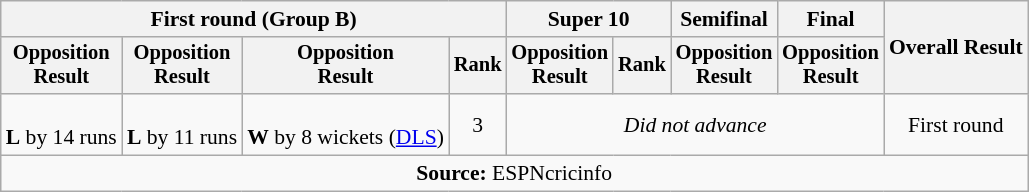<table class=wikitable style=font-size:90%;text-align:center>
<tr>
<th colspan=4>First round (Group B)</th>
<th colspan=2>Super 10</th>
<th>Semifinal</th>
<th>Final</th>
<th rowspan=2>Overall Result</th>
</tr>
<tr style=font-size:95%>
<th>Opposition<br>Result</th>
<th>Opposition<br>Result</th>
<th>Opposition<br>Result</th>
<th>Rank</th>
<th>Opposition<br>Result</th>
<th>Rank</th>
<th>Opposition<br>Result</th>
<th>Opposition<br>Result</th>
</tr>
<tr>
<td><br><strong>L</strong> by 14 runs</td>
<td><br><strong>L</strong> by 11 runs</td>
<td><br><strong>W</strong> by 8 wickets (<a href='#'>DLS</a>)</td>
<td>3</td>
<td colspan="4"><em>Did not advance</em></td>
<td>First round</td>
</tr>
<tr>
<td colspan="11"><strong>Source:</strong> ESPNcricinfo</td>
</tr>
</table>
